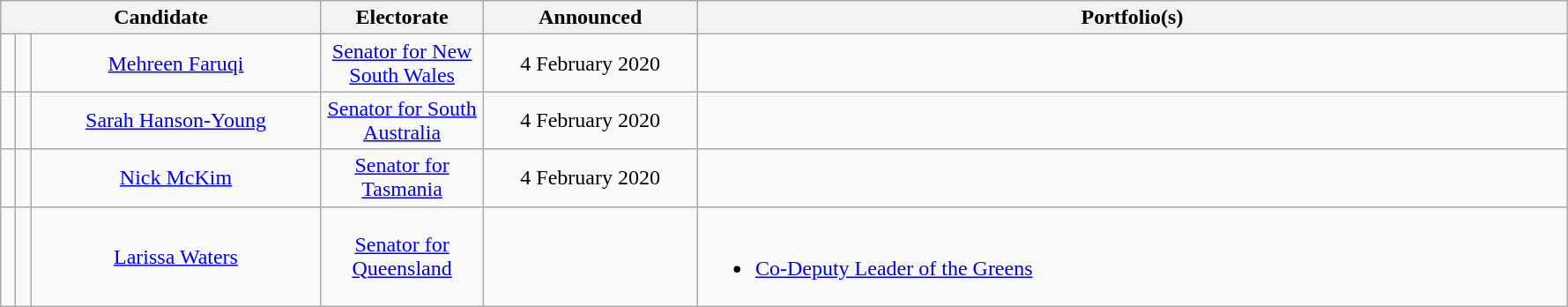<table class="wikitable" style="text-align:center">
<tr>
<th width=235px; colspan=3>Candidate</th>
<th width=115px>Electorate</th>
<th width=155px>Announced</th>
<th width=650px>Portfolio(s)</th>
</tr>
<tr>
<td width="3pt" > </td>
<td></td>
<td><a href='#'>Mehreen Faruqi</a></td>
<td><a href='#'>Senator for New South Wales</a></td>
<td>4 February 2020</td>
<td align=left></td>
</tr>
<tr>
<td width="3pt" > </td>
<td></td>
<td><a href='#'>Sarah Hanson-Young</a></td>
<td><a href='#'>Senator for South Australia</a></td>
<td>4 February 2020</td>
<td align=left></td>
</tr>
<tr>
<td width="3pt" > </td>
<td></td>
<td><a href='#'>Nick McKim</a></td>
<td><a href='#'>Senator for Tasmania</a></td>
<td>4 February 2020</td>
<td align=left></td>
</tr>
<tr>
<td width="3pt" > </td>
<td></td>
<td><a href='#'>Larissa Waters</a></td>
<td><a href='#'>Senator for Queensland</a></td>
<td></td>
<td align=left><br><ul><li><a href='#'>Co-Deputy Leader of the Greens</a></li></ul></td>
</tr>
</table>
